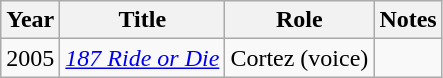<table class="wikitable plainrowheaders sortable" style="margin-right: 0;">
<tr>
<th>Year</th>
<th>Title</th>
<th>Role</th>
<th>Notes</th>
</tr>
<tr>
<td>2005</td>
<td><em><a href='#'>187 Ride or Die</a></em></td>
<td>Cortez (voice)</td>
<td></td>
</tr>
</table>
